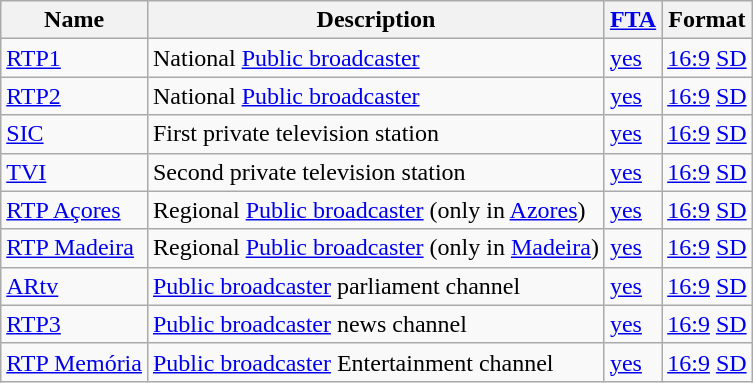<table class="wikitable sortable">
<tr>
<th>Name</th>
<th>Description</th>
<th><a href='#'>FTA</a></th>
<th>Format</th>
</tr>
<tr>
<td><a href='#'>RTP1</a></td>
<td>National <a href='#'>Public broadcaster</a></td>
<td><a href='#'>yes</a></td>
<td><a href='#'>16:9</a> <a href='#'>SD</a></td>
</tr>
<tr>
<td><a href='#'>RTP2</a></td>
<td>National <a href='#'>Public broadcaster</a></td>
<td><a href='#'>yes</a></td>
<td><a href='#'>16:9</a> <a href='#'>SD</a></td>
</tr>
<tr>
<td><a href='#'>SIC</a></td>
<td>First private television station</td>
<td><a href='#'>yes</a></td>
<td><a href='#'>16:9</a> <a href='#'>SD</a></td>
</tr>
<tr>
<td><a href='#'>TVI</a></td>
<td>Second private television station</td>
<td><a href='#'>yes</a></td>
<td><a href='#'>16:9</a> <a href='#'>SD</a></td>
</tr>
<tr>
<td><a href='#'>RTP Açores</a></td>
<td>Regional <a href='#'>Public broadcaster</a> (only in <a href='#'>Azores</a>)</td>
<td><a href='#'>yes</a></td>
<td><a href='#'>16:9</a> <a href='#'>SD</a></td>
</tr>
<tr>
<td><a href='#'>RTP Madeira</a></td>
<td>Regional <a href='#'>Public broadcaster</a> (only in <a href='#'>Madeira</a>)</td>
<td><a href='#'>yes</a></td>
<td><a href='#'>16:9</a> <a href='#'>SD</a></td>
</tr>
<tr>
<td><a href='#'>ARtv</a></td>
<td><a href='#'>Public broadcaster</a> parliament channel</td>
<td><a href='#'>yes</a></td>
<td><a href='#'>16:9</a> <a href='#'>SD</a></td>
</tr>
<tr>
<td><a href='#'>RTP3</a></td>
<td><a href='#'>Public broadcaster</a> news channel</td>
<td><a href='#'>yes</a></td>
<td><a href='#'>16:9</a> <a href='#'>SD</a></td>
</tr>
<tr>
<td><a href='#'>RTP Memória</a></td>
<td><a href='#'>Public broadcaster</a> Entertainment channel</td>
<td><a href='#'>yes</a></td>
<td><a href='#'>16:9</a> <a href='#'>SD</a></td>
</tr>
</table>
